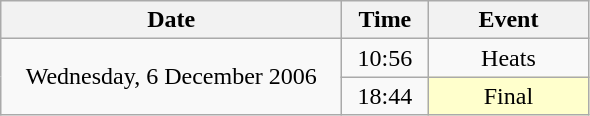<table class = "wikitable" style="text-align:center;">
<tr>
<th width=220>Date</th>
<th width=50>Time</th>
<th width=100>Event</th>
</tr>
<tr>
<td rowspan=2>Wednesday, 6 December 2006</td>
<td>10:56</td>
<td>Heats</td>
</tr>
<tr>
<td>18:44</td>
<td bgcolor=ffffcc>Final</td>
</tr>
</table>
